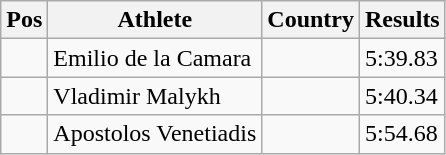<table class="wikitable">
<tr>
<th>Pos</th>
<th>Athlete</th>
<th>Country</th>
<th>Results</th>
</tr>
<tr>
<td align="center"></td>
<td>Emilio de la Camara</td>
<td></td>
<td>5:39.83</td>
</tr>
<tr>
<td align="center"></td>
<td>Vladimir Malykh</td>
<td></td>
<td>5:40.34</td>
</tr>
<tr>
<td align="center"></td>
<td>Apostolos Venetiadis</td>
<td></td>
<td>5:54.68</td>
</tr>
</table>
